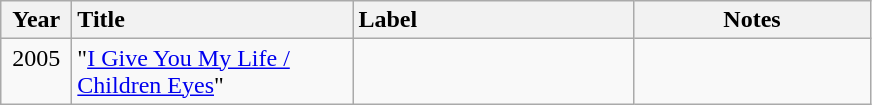<table class="wikitable">
<tr>
<th style="vertical-align:top; text-align:center; width:40px;">Year</th>
<th style="vertical-align:top; text-align:left; width:180px;">Title</th>
<th style="vertical-align:top; text-align:left; width:180px;">Label</th>
<th style="vertical-align:top; text-align:center; width:150px;">Notes</th>
</tr>
<tr>
<td style="vertical-align:top; text-align:center; width:40px;">2005</td>
<td style="vertical-align:top; text-align:left; width:180px;">"<a href='#'>I Give You My Life / Children Eyes</a>"</td>
<td style="vertical-align:top; text-align:left; width:180px;"></td>
<td></td>
</tr>
</table>
